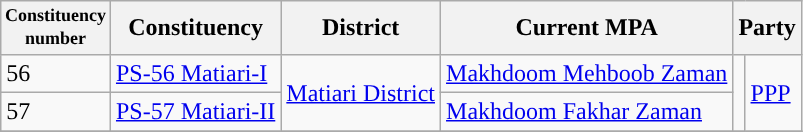<table class="wikitable">
<tr>
<th width="50px" style="font-size:75%">Constituency number</th>
<th>Constituency</th>
<th>District</th>
<th>Current MPA</th>
<th colspan="2">Party</th>
</tr>
<tr>
<td>56</td>
<td><a href='#'>PS-56 Matiari-I</a></td>
<td rowspan="2"><a href='#'>Matiari District</a></td>
<td><a href='#'>Makhdoom Mehboob Zaman</a></td>
<td rowspan="2"></td>
<td rowspan="2"><a href='#'>PPP</a></td>
</tr>
<tr>
<td>57</td>
<td><a href='#'>PS-57 Matiari-II</a></td>
<td><a href='#'>Makhdoom Fakhar Zaman</a></td>
</tr>
<tr>
</tr>
</table>
